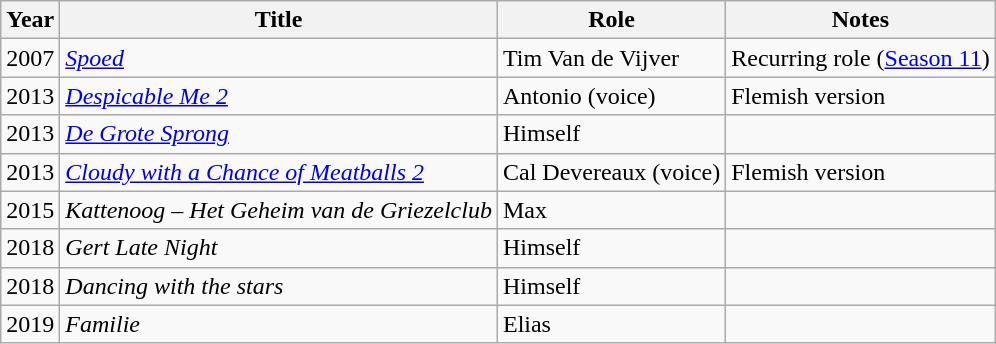<table class="wikitable sortable">
<tr>
<th>Year</th>
<th>Title</th>
<th>Role</th>
<th class="unsortable">Notes</th>
</tr>
<tr>
<td>2007</td>
<td><em><a href='#'>Spoed</a></em></td>
<td>Tim Van de Vijver</td>
<td>Recurring role (<a href='#'>Season 11</a>)</td>
</tr>
<tr>
<td>2013</td>
<td><em><a href='#'>Despicable Me 2</a></em></td>
<td>Antonio (voice)</td>
<td>Flemish version</td>
</tr>
<tr>
<td>2013</td>
<td><em><a href='#'>De Grote Sprong</a></em></td>
<td>Himself</td>
<td></td>
</tr>
<tr>
<td>2013</td>
<td><em><a href='#'>Cloudy with a Chance of Meatballs 2</a></em></td>
<td>Cal Devereaux (voice)</td>
<td>Flemish version</td>
</tr>
<tr>
<td>2015</td>
<td><em>Kattenoog – Het Geheim van de Griezelclub</em></td>
<td>Max</td>
<td></td>
</tr>
<tr>
<td>2018</td>
<td><em>Gert Late Night</em></td>
<td>Himself</td>
<td></td>
</tr>
<tr>
<td>2018</td>
<td><em>Dancing with the stars</em></td>
<td>Himself</td>
<td></td>
</tr>
<tr>
<td>2019</td>
<td><em>Familie</em></td>
<td>Elias</td>
<td></td>
</tr>
</table>
